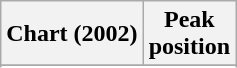<table class="wikitable sortable plainrowheaders" style="text-align:center">
<tr>
<th scope="col">Chart (2002)</th>
<th scope="col">Peak<br>position</th>
</tr>
<tr>
</tr>
<tr>
</tr>
</table>
